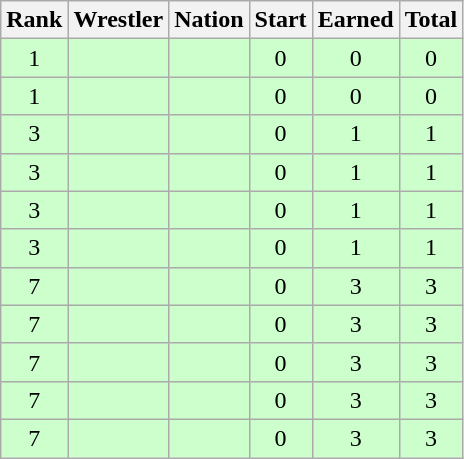<table class="wikitable sortable" style="text-align:center;">
<tr>
<th>Rank</th>
<th>Wrestler</th>
<th>Nation</th>
<th>Start</th>
<th>Earned</th>
<th>Total</th>
</tr>
<tr style="background:#cfc;">
<td>1</td>
<td align=left></td>
<td align=left></td>
<td>0</td>
<td>0</td>
<td>0</td>
</tr>
<tr style="background:#cfc;">
<td>1</td>
<td align=left></td>
<td align=left></td>
<td>0</td>
<td>0</td>
<td>0</td>
</tr>
<tr style="background:#cfc;">
<td>3</td>
<td align=left></td>
<td align=left></td>
<td>0</td>
<td>1</td>
<td>1</td>
</tr>
<tr style="background:#cfc;">
<td>3</td>
<td align=left></td>
<td align=left></td>
<td>0</td>
<td>1</td>
<td>1</td>
</tr>
<tr style="background:#cfc;">
<td>3</td>
<td align=left></td>
<td align=left></td>
<td>0</td>
<td>1</td>
<td>1</td>
</tr>
<tr style="background:#cfc;">
<td>3</td>
<td align=left></td>
<td align=left></td>
<td>0</td>
<td>1</td>
<td>1</td>
</tr>
<tr style="background:#cfc;">
<td>7</td>
<td align=left></td>
<td align=left></td>
<td>0</td>
<td>3</td>
<td>3</td>
</tr>
<tr style="background:#cfc;">
<td>7</td>
<td align=left></td>
<td align=left></td>
<td>0</td>
<td>3</td>
<td>3</td>
</tr>
<tr style="background:#cfc;">
<td>7</td>
<td align=left></td>
<td align=left></td>
<td>0</td>
<td>3</td>
<td>3</td>
</tr>
<tr style="background:#cfc;">
<td>7</td>
<td align=left></td>
<td align=left></td>
<td>0</td>
<td>3</td>
<td>3</td>
</tr>
<tr style="background:#cfc;">
<td>7</td>
<td align=left></td>
<td align=left></td>
<td>0</td>
<td>3</td>
<td>3</td>
</tr>
</table>
